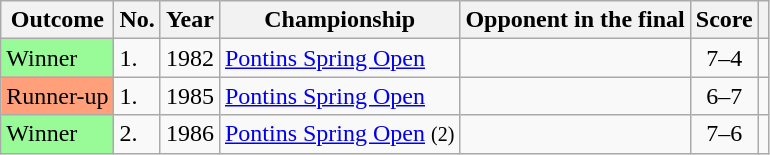<table class="sortable wikitable">
<tr>
<th scope=row>Outcome</th>
<th scope=row>No.</th>
<th scope=row>Year</th>
<th scope=row>Championship</th>
<th scope=row>Opponent in the final</th>
<th scope=row>Score</th>
<th scope=row></th>
</tr>
<tr>
<td style="background:#98fb98;">Winner</td>
<td>1.</td>
<td>1982</td>
<td><a href='#'>Pontins Spring Open</a></td>
<td></td>
<td align="center">7–4</td>
<td></td>
</tr>
<tr>
<td style="background:#ffa07a;">Runner-up</td>
<td>1.</td>
<td>1985</td>
<td><a href='#'>Pontins Spring Open</a></td>
<td></td>
<td align="center">6–7</td>
<td></td>
</tr>
<tr>
<td style="background:#98fb98;">Winner</td>
<td>2.</td>
<td>1986</td>
<td><a href='#'>Pontins Spring Open</a> <small>(2)</small></td>
<td></td>
<td align="center">7–6</td>
<td></td>
</tr>
</table>
